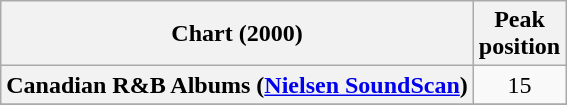<table class="wikitable sortable plainrowheaders" style="text-align:center">
<tr>
<th scope="col">Chart (2000)</th>
<th scope="col">Peak<br> position</th>
</tr>
<tr>
<th scope="row">Canadian R&B Albums (<a href='#'>Nielsen SoundScan</a>)</th>
<td style="text-align:center;">15</td>
</tr>
<tr>
</tr>
<tr>
</tr>
</table>
